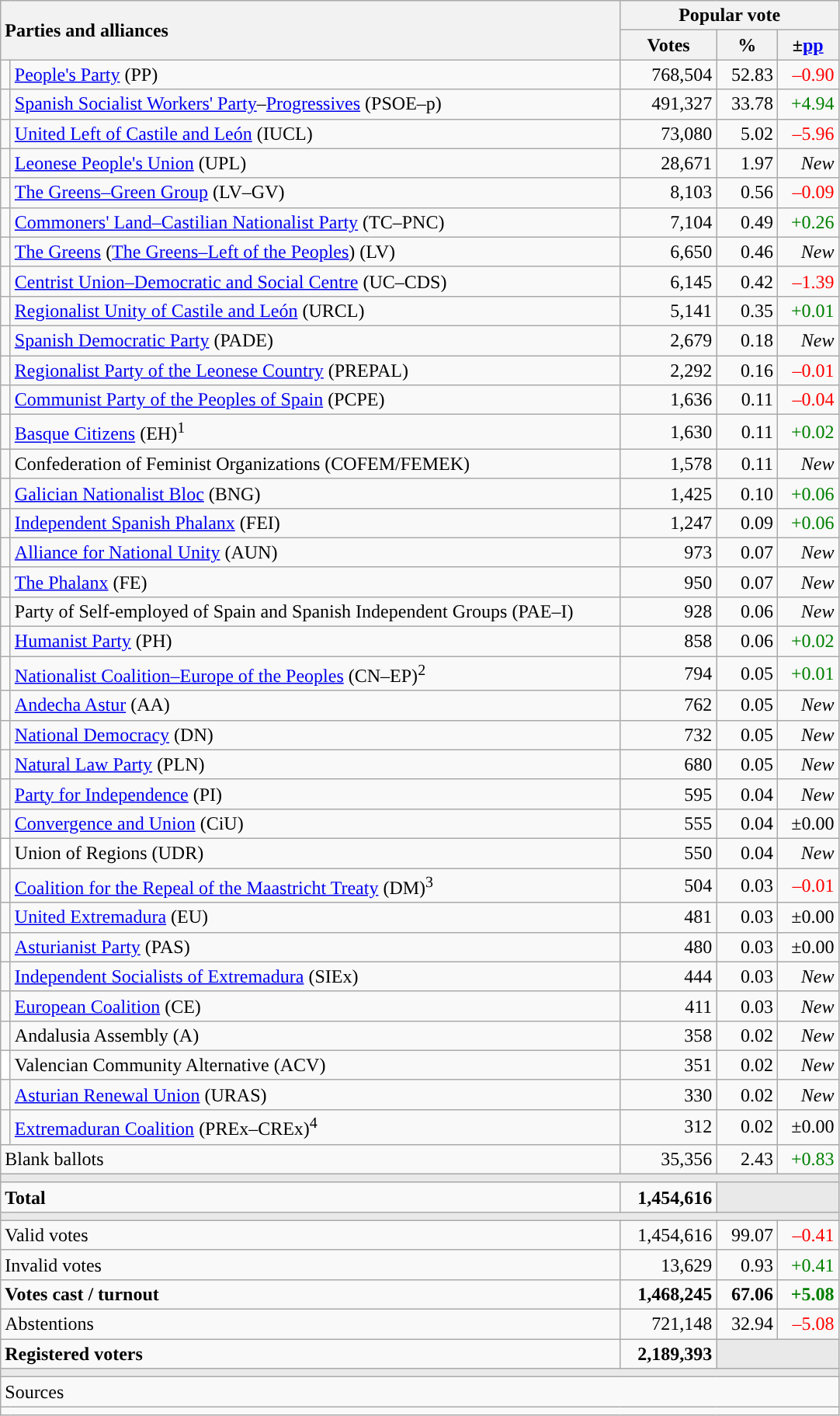<table class="wikitable" style="text-align:right">
<tr>
<th style="text-align:left;" rowspan="2" colspan="2" width="525">Parties and alliances</th>
<th colspan="3">Popular vote</th>
</tr>
<tr>
<th width="75">Votes</th>
<th width="45">%</th>
<th width="45">±<a href='#'>pp</a></th>
</tr>
<tr>
<td width="1" style="color:inherit;background:"></td>
<td align="left"><a href='#'>People's Party</a> (PP)</td>
<td>768,504</td>
<td>52.83</td>
<td style="color:red;">–0.90</td>
</tr>
<tr>
<td style="color:inherit;background:"></td>
<td align="left"><a href='#'>Spanish Socialist Workers' Party</a>–<a href='#'>Progressives</a> (PSOE–p)</td>
<td>491,327</td>
<td>33.78</td>
<td style="color:green;">+4.94</td>
</tr>
<tr>
<td style="color:inherit;background:"></td>
<td align="left"><a href='#'>United Left of Castile and León</a> (IUCL)</td>
<td>73,080</td>
<td>5.02</td>
<td style="color:red;">–5.96</td>
</tr>
<tr>
<td style="color:inherit;background:"></td>
<td align="left"><a href='#'>Leonese People's Union</a> (UPL)</td>
<td>28,671</td>
<td>1.97</td>
<td><em>New</em></td>
</tr>
<tr>
<td style="color:inherit;background:"></td>
<td align="left"><a href='#'>The Greens–Green Group</a> (LV–GV)</td>
<td>8,103</td>
<td>0.56</td>
<td style="color:red;">–0.09</td>
</tr>
<tr>
<td style="color:inherit;background:"></td>
<td align="left"><a href='#'>Commoners' Land–Castilian Nationalist Party</a> (TC–PNC)</td>
<td>7,104</td>
<td>0.49</td>
<td style="color:green;">+0.26</td>
</tr>
<tr>
<td style="color:inherit;background:"></td>
<td align="left"><a href='#'>The Greens</a> (<a href='#'>The Greens–Left of the Peoples</a>) (LV)</td>
<td>6,650</td>
<td>0.46</td>
<td><em>New</em></td>
</tr>
<tr>
<td style="color:inherit;background:"></td>
<td align="left"><a href='#'>Centrist Union–Democratic and Social Centre</a> (UC–CDS)</td>
<td>6,145</td>
<td>0.42</td>
<td style="color:red;">–1.39</td>
</tr>
<tr>
<td style="color:inherit;background:"></td>
<td align="left"><a href='#'>Regionalist Unity of Castile and León</a> (URCL)</td>
<td>5,141</td>
<td>0.35</td>
<td style="color:green;">+0.01</td>
</tr>
<tr>
<td style="color:inherit;background:"></td>
<td align="left"><a href='#'>Spanish Democratic Party</a> (PADE)</td>
<td>2,679</td>
<td>0.18</td>
<td><em>New</em></td>
</tr>
<tr>
<td style="color:inherit;background:"></td>
<td align="left"><a href='#'>Regionalist Party of the Leonese Country</a> (PREPAL)</td>
<td>2,292</td>
<td>0.16</td>
<td style="color:red;">–0.01</td>
</tr>
<tr>
<td style="color:inherit;background:"></td>
<td align="left"><a href='#'>Communist Party of the Peoples of Spain</a> (PCPE)</td>
<td>1,636</td>
<td>0.11</td>
<td style="color:red;">–0.04</td>
</tr>
<tr>
<td style="color:inherit;background:"></td>
<td align="left"><a href='#'>Basque Citizens</a> (EH)<sup>1</sup></td>
<td>1,630</td>
<td>0.11</td>
<td style="color:green;">+0.02</td>
</tr>
<tr>
<td style="color:inherit;background:"></td>
<td align="left">Confederation of Feminist Organizations (COFEM/FEMEK)</td>
<td>1,578</td>
<td>0.11</td>
<td><em>New</em></td>
</tr>
<tr>
<td style="color:inherit;background:"></td>
<td align="left"><a href='#'>Galician Nationalist Bloc</a> (BNG)</td>
<td>1,425</td>
<td>0.10</td>
<td style="color:green;">+0.06</td>
</tr>
<tr>
<td style="color:inherit;background:"></td>
<td align="left"><a href='#'>Independent Spanish Phalanx</a> (FEI)</td>
<td>1,247</td>
<td>0.09</td>
<td style="color:green;">+0.06</td>
</tr>
<tr>
<td style="color:inherit;background:"></td>
<td align="left"><a href='#'>Alliance for National Unity</a> (AUN)</td>
<td>973</td>
<td>0.07</td>
<td><em>New</em></td>
</tr>
<tr>
<td style="color:inherit;background:"></td>
<td align="left"><a href='#'>The Phalanx</a> (FE)</td>
<td>950</td>
<td>0.07</td>
<td><em>New</em></td>
</tr>
<tr>
<td style="color:inherit;background:"></td>
<td align="left">Party of Self-employed of Spain and Spanish Independent Groups (PAE–I)</td>
<td>928</td>
<td>0.06</td>
<td><em>New</em></td>
</tr>
<tr>
<td style="color:inherit;background:"></td>
<td align="left"><a href='#'>Humanist Party</a> (PH)</td>
<td>858</td>
<td>0.06</td>
<td style="color:green;">+0.02</td>
</tr>
<tr>
<td style="color:inherit;background:"></td>
<td align="left"><a href='#'>Nationalist Coalition–Europe of the Peoples</a> (CN–EP)<sup>2</sup></td>
<td>794</td>
<td>0.05</td>
<td style="color:green;">+0.01</td>
</tr>
<tr>
<td style="color:inherit;background:"></td>
<td align="left"><a href='#'>Andecha Astur</a> (AA)</td>
<td>762</td>
<td>0.05</td>
<td><em>New</em></td>
</tr>
<tr>
<td style="color:inherit;background:"></td>
<td align="left"><a href='#'>National Democracy</a> (DN)</td>
<td>732</td>
<td>0.05</td>
<td><em>New</em></td>
</tr>
<tr>
<td style="color:inherit;background:"></td>
<td align="left"><a href='#'>Natural Law Party</a> (PLN)</td>
<td>680</td>
<td>0.05</td>
<td><em>New</em></td>
</tr>
<tr>
<td style="color:inherit;background:"></td>
<td align="left"><a href='#'>Party for Independence</a> (PI)</td>
<td>595</td>
<td>0.04</td>
<td><em>New</em></td>
</tr>
<tr>
<td style="color:inherit;background:"></td>
<td align="left"><a href='#'>Convergence and Union</a> (CiU)</td>
<td>555</td>
<td>0.04</td>
<td>±0.00</td>
</tr>
<tr>
<td bgcolor="white"></td>
<td align="left">Union of Regions (UDR)</td>
<td>550</td>
<td>0.04</td>
<td><em>New</em></td>
</tr>
<tr>
<td style="color:inherit;background:"></td>
<td align="left"><a href='#'>Coalition for the Repeal of the Maastricht Treaty</a> (DM)<sup>3</sup></td>
<td>504</td>
<td>0.03</td>
<td style="color:red;">–0.01</td>
</tr>
<tr>
<td style="color:inherit;background:"></td>
<td align="left"><a href='#'>United Extremadura</a> (EU)</td>
<td>481</td>
<td>0.03</td>
<td>±0.00</td>
</tr>
<tr>
<td style="color:inherit;background:"></td>
<td align="left"><a href='#'>Asturianist Party</a> (PAS)</td>
<td>480</td>
<td>0.03</td>
<td>±0.00</td>
</tr>
<tr>
<td style="color:inherit;background:"></td>
<td align="left"><a href='#'>Independent Socialists of Extremadura</a> (SIEx)</td>
<td>444</td>
<td>0.03</td>
<td><em>New</em></td>
</tr>
<tr>
<td style="color:inherit;background:"></td>
<td align="left"><a href='#'>European Coalition</a> (CE)</td>
<td>411</td>
<td>0.03</td>
<td><em>New</em></td>
</tr>
<tr>
<td style="color:inherit;background:"></td>
<td align="left">Andalusia Assembly (A)</td>
<td>358</td>
<td>0.02</td>
<td><em>New</em></td>
</tr>
<tr>
<td bgcolor="white"></td>
<td align="left">Valencian Community Alternative (ACV)</td>
<td>351</td>
<td>0.02</td>
<td><em>New</em></td>
</tr>
<tr>
<td style="color:inherit;background:"></td>
<td align="left"><a href='#'>Asturian Renewal Union</a> (URAS)</td>
<td>330</td>
<td>0.02</td>
<td><em>New</em></td>
</tr>
<tr>
<td style="color:inherit;background:"></td>
<td align="left"><a href='#'>Extremaduran Coalition</a> (PREx–CREx)<sup>4</sup></td>
<td>312</td>
<td>0.02</td>
<td>±0.00</td>
</tr>
<tr>
<td align="left" colspan="2">Blank ballots</td>
<td>35,356</td>
<td>2.43</td>
<td style="color:green;">+0.83</td>
</tr>
<tr>
<td colspan="5" bgcolor="#E9E9E9"></td>
</tr>
<tr style="font-weight:bold;">
<td align="left" colspan="2">Total</td>
<td>1,454,616</td>
<td bgcolor="#E9E9E9" colspan="2"></td>
</tr>
<tr>
<td colspan="5" bgcolor="#E9E9E9"></td>
</tr>
<tr>
<td align="left" colspan="2">Valid votes</td>
<td>1,454,616</td>
<td>99.07</td>
<td style="color:red;">–0.41</td>
</tr>
<tr>
<td align="left" colspan="2">Invalid votes</td>
<td>13,629</td>
<td>0.93</td>
<td style="color:green;">+0.41</td>
</tr>
<tr style="font-weight:bold;">
<td align="left" colspan="2">Votes cast / turnout</td>
<td>1,468,245</td>
<td>67.06</td>
<td style="color:green;">+5.08</td>
</tr>
<tr>
<td align="left" colspan="2">Abstentions</td>
<td>721,148</td>
<td>32.94</td>
<td style="color:red;">–5.08</td>
</tr>
<tr style="font-weight:bold;">
<td align="left" colspan="2">Registered voters</td>
<td>2,189,393</td>
<td bgcolor="#E9E9E9" colspan="2"></td>
</tr>
<tr>
<td colspan="5" bgcolor="#E9E9E9"></td>
</tr>
<tr>
<td align="left" colspan="5">Sources</td>
</tr>
<tr>
<td colspan="5" style="text-align:left; max-width:680px;"></td>
</tr>
</table>
